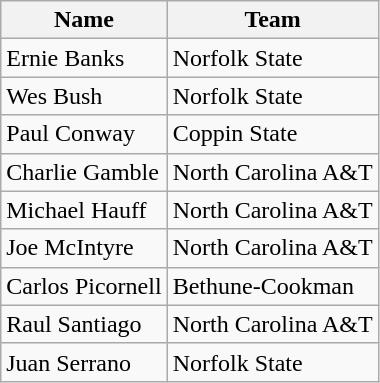<table class=wikitable>
<tr>
<th>Name</th>
<th>Team</th>
</tr>
<tr>
<td>Ernie Banks</td>
<td>Norfolk State</td>
</tr>
<tr>
<td>Wes Bush</td>
<td>Norfolk State</td>
</tr>
<tr>
<td>Paul Conway</td>
<td>Coppin State</td>
</tr>
<tr>
<td>Charlie Gamble</td>
<td>North Carolina A&T</td>
</tr>
<tr>
<td>Michael Hauff</td>
<td>North Carolina A&T</td>
</tr>
<tr>
<td>Joe McIntyre</td>
<td>North Carolina A&T</td>
</tr>
<tr>
<td>Carlos Picornell</td>
<td>Bethune-Cookman</td>
</tr>
<tr>
<td>Raul Santiago</td>
<td>North Carolina A&T</td>
</tr>
<tr>
<td>Juan Serrano</td>
<td>Norfolk State</td>
</tr>
</table>
